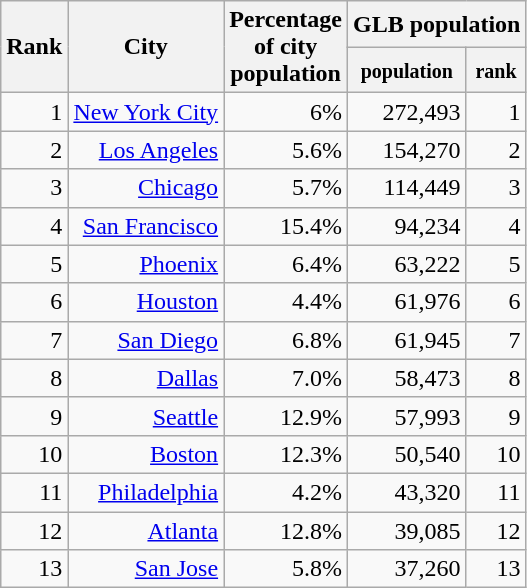<table class="wikitable" style="text-align:right; margin-right:60px">
<tr>
<th rowspan=2>Rank</th>
<th rowspan="2" style="text-align:center;">City</th>
<th rowspan=2>Percentage<br>of city<br>population</th>
<th colspan="2">GLB population</th>
</tr>
<tr>
<th><small>population</small></th>
<th><small>rank</small></th>
</tr>
<tr>
<td>1</td>
<td><a href='#'>New York City</a></td>
<td>6%</td>
<td>272,493</td>
<td>1</td>
</tr>
<tr>
<td>2</td>
<td><a href='#'>Los Angeles</a></td>
<td>5.6%</td>
<td>154,270</td>
<td>2</td>
</tr>
<tr>
<td>3</td>
<td><a href='#'>Chicago</a></td>
<td>5.7%</td>
<td>114,449</td>
<td>3</td>
</tr>
<tr>
<td>4</td>
<td><a href='#'>San Francisco</a></td>
<td>15.4%</td>
<td>94,234</td>
<td>4</td>
</tr>
<tr>
<td>5</td>
<td><a href='#'>Phoenix</a></td>
<td>6.4%</td>
<td>63,222</td>
<td>5</td>
</tr>
<tr>
<td>6</td>
<td><a href='#'>Houston</a></td>
<td>4.4%</td>
<td>61,976</td>
<td>6</td>
</tr>
<tr>
<td>7</td>
<td><a href='#'>San Diego</a></td>
<td>6.8%</td>
<td>61,945</td>
<td>7</td>
</tr>
<tr>
<td>8</td>
<td><a href='#'>Dallas</a></td>
<td>7.0%</td>
<td>58,473</td>
<td>8</td>
</tr>
<tr>
<td>9</td>
<td><a href='#'>Seattle</a></td>
<td>12.9%</td>
<td>57,993</td>
<td>9</td>
</tr>
<tr>
<td>10</td>
<td><a href='#'>Boston</a></td>
<td>12.3%</td>
<td>50,540</td>
<td>10</td>
</tr>
<tr>
<td>11</td>
<td><a href='#'>Philadelphia</a></td>
<td>4.2%</td>
<td>43,320</td>
<td>11</td>
</tr>
<tr>
<td>12</td>
<td><a href='#'>Atlanta</a></td>
<td>12.8%</td>
<td>39,085</td>
<td>12</td>
</tr>
<tr>
<td>13</td>
<td><a href='#'>San Jose</a></td>
<td>5.8%</td>
<td>37,260</td>
<td>13</td>
</tr>
</table>
